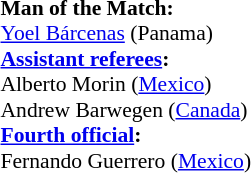<table width=50% style="font-size:90%">
<tr>
<td><br><strong>Man of the Match:</strong>
<br><a href='#'>Yoel Bárcenas</a> (Panama)<br><strong><a href='#'>Assistant referees</a>:</strong>
<br>Alberto Morin (<a href='#'>Mexico</a>)
<br>Andrew Barwegen (<a href='#'>Canada</a>)
<br><strong><a href='#'>Fourth official</a>:</strong>
<br>Fernando Guerrero (<a href='#'>Mexico</a>)</td>
</tr>
</table>
